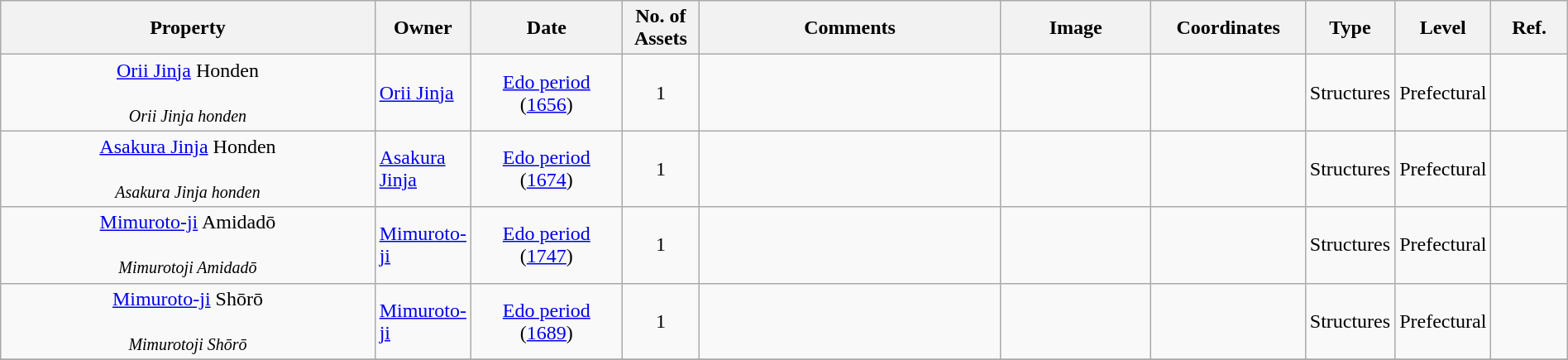<table class="wikitable sortable"  style="width:100%;">
<tr>
<th width="25%" align="left">Property</th>
<th width="5%" align="left">Owner</th>
<th width="10%" align="left">Date</th>
<th width="5%" align="left" class="unsortable">No. of Assets</th>
<th width="20%" align="left" class="unsortable">Comments</th>
<th width="10%" align="left"  class="unsortable">Image</th>
<th width="10%" align="left" class="unsortable">Coordinates</th>
<th width="5%" align="left">Type</th>
<th width="5%" align="left">Level</th>
<th width="5%" align="left"  class="unsortable">Ref.</th>
</tr>
<tr>
<td align="center"><a href='#'>Orii Jinja</a> Honden<br><br><small><em>Orii Jinja honden</em></small></td>
<td><a href='#'>Orii Jinja</a></td>
<td align="center"><a href='#'>Edo period</a><br>(<a href='#'>1656</a>)</td>
<td align="center">1</td>
<td></td>
<td></td>
<td></td>
<td align="center">Structures</td>
<td align="center">Prefectural</td>
<td></td>
</tr>
<tr>
<td align="center"><a href='#'>Asakura Jinja</a> Honden<br><br><small><em>Asakura Jinja honden</em></small></td>
<td><a href='#'>Asakura Jinja</a></td>
<td align="center"><a href='#'>Edo period</a><br>(<a href='#'>1674</a>)</td>
<td align="center">1</td>
<td></td>
<td></td>
<td></td>
<td align="center">Structures</td>
<td align="center">Prefectural</td>
<td></td>
</tr>
<tr>
<td align="center"><a href='#'>Mimuroto-ji</a> Amidadō<br><br><small><em>Mimurotoji Amidadō</em></small></td>
<td><a href='#'>Mimuroto-ji</a></td>
<td align="center"><a href='#'>Edo period</a><br>(<a href='#'>1747</a>)</td>
<td align="center">1</td>
<td></td>
<td></td>
<td></td>
<td align="center">Structures</td>
<td align="center">Prefectural</td>
<td></td>
</tr>
<tr>
<td align="center"><a href='#'>Mimuroto-ji</a> Shōrō<br><br><small><em>Mimurotoji Shōrō</em></small></td>
<td><a href='#'>Mimuroto-ji</a></td>
<td align="center"><a href='#'>Edo period</a><br>(<a href='#'>1689</a>)</td>
<td align="center">1</td>
<td></td>
<td></td>
<td></td>
<td align="center">Structures</td>
<td align="center">Prefectural</td>
<td></td>
</tr>
<tr>
</tr>
</table>
